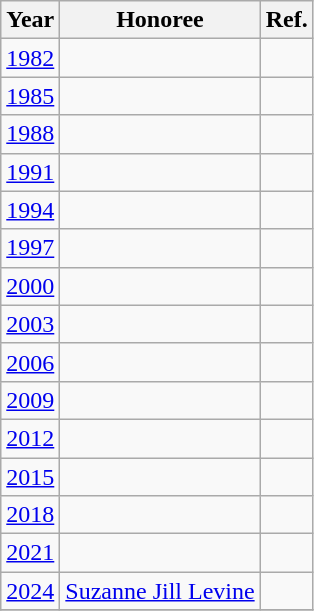<table class="wikitable sortable mw-collapsible">
<tr>
<th>Year</th>
<th>Honoree</th>
<th>Ref.</th>
</tr>
<tr>
<td><a href='#'>1982</a></td>
<td></td>
<td></td>
</tr>
<tr>
<td><a href='#'>1985</a></td>
<td></td>
<td></td>
</tr>
<tr>
<td><a href='#'>1988</a></td>
<td></td>
<td></td>
</tr>
<tr>
<td><a href='#'>1991</a></td>
<td></td>
<td></td>
</tr>
<tr>
<td><a href='#'>1994</a></td>
<td></td>
<td></td>
</tr>
<tr>
<td><a href='#'>1997</a></td>
<td></td>
<td></td>
</tr>
<tr>
<td><a href='#'>2000</a></td>
<td></td>
<td></td>
</tr>
<tr>
<td><a href='#'>2003</a></td>
<td></td>
<td></td>
</tr>
<tr>
<td><a href='#'>2006</a></td>
<td></td>
<td></td>
</tr>
<tr>
<td><a href='#'>2009</a></td>
<td></td>
<td></td>
</tr>
<tr>
<td><a href='#'>2012</a></td>
<td></td>
<td></td>
</tr>
<tr>
<td><a href='#'>2015</a></td>
<td></td>
<td></td>
</tr>
<tr>
<td><a href='#'>2018</a></td>
<td></td>
<td></td>
</tr>
<tr>
<td><a href='#'>2021</a></td>
<td></td>
<td></td>
</tr>
<tr>
<td><a href='#'>2024</a></td>
<td><a href='#'>Suzanne Jill Levine</a></td>
<td></td>
</tr>
<tr>
</tr>
</table>
